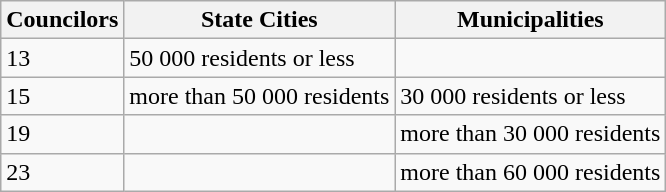<table class=wikitable>
<tr>
<th>Councilors</th>
<th>State Cities</th>
<th>Municipalities</th>
</tr>
<tr>
<td>13</td>
<td>50 000 residents or less</td>
<td></td>
</tr>
<tr>
<td>15</td>
<td>more than 50 000 residents</td>
<td>30 000 residents or less</td>
</tr>
<tr>
<td>19</td>
<td></td>
<td>more than 30 000 residents</td>
</tr>
<tr>
<td>23</td>
<td></td>
<td>more than 60 000 residents</td>
</tr>
</table>
